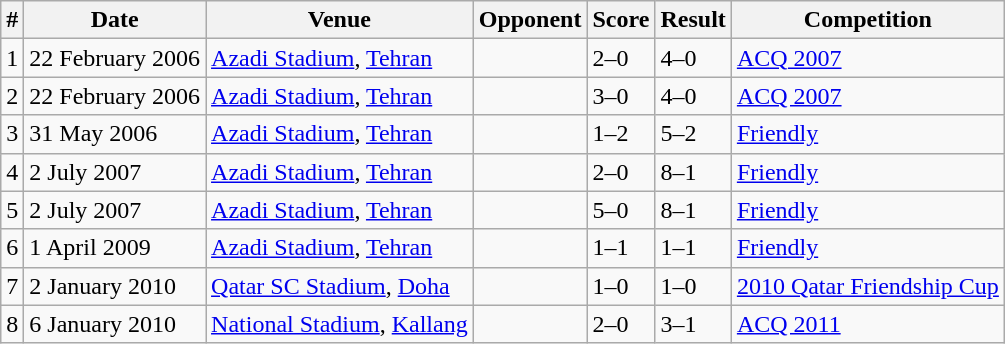<table class="wikitable">
<tr>
<th>#</th>
<th>Date</th>
<th>Venue</th>
<th>Opponent</th>
<th>Score</th>
<th>Result</th>
<th>Competition</th>
</tr>
<tr>
<td>1</td>
<td>22 February 2006</td>
<td><a href='#'>Azadi Stadium</a>, <a href='#'>Tehran</a></td>
<td></td>
<td>2–0</td>
<td>4–0</td>
<td><a href='#'>ACQ 2007</a></td>
</tr>
<tr>
<td>2</td>
<td>22 February 2006</td>
<td><a href='#'>Azadi Stadium</a>, <a href='#'>Tehran</a></td>
<td></td>
<td>3–0</td>
<td>4–0</td>
<td><a href='#'>ACQ 2007</a></td>
</tr>
<tr>
<td>3</td>
<td>31 May 2006</td>
<td><a href='#'>Azadi Stadium</a>, <a href='#'>Tehran</a></td>
<td></td>
<td>1–2</td>
<td>5–2</td>
<td><a href='#'>Friendly</a></td>
</tr>
<tr>
<td>4</td>
<td>2 July 2007</td>
<td><a href='#'>Azadi Stadium</a>, <a href='#'>Tehran</a></td>
<td></td>
<td>2–0</td>
<td>8–1</td>
<td><a href='#'>Friendly</a></td>
</tr>
<tr>
<td>5</td>
<td>2 July 2007</td>
<td><a href='#'>Azadi Stadium</a>, <a href='#'>Tehran</a></td>
<td></td>
<td>5–0</td>
<td>8–1</td>
<td><a href='#'>Friendly</a></td>
</tr>
<tr>
<td>6</td>
<td>1 April 2009</td>
<td><a href='#'>Azadi Stadium</a>, <a href='#'>Tehran</a></td>
<td></td>
<td>1–1</td>
<td>1–1</td>
<td><a href='#'>Friendly</a></td>
</tr>
<tr>
<td>7</td>
<td>2 January 2010</td>
<td><a href='#'>Qatar SC Stadium</a>, <a href='#'>Doha</a></td>
<td></td>
<td>1–0</td>
<td>1–0</td>
<td><a href='#'>2010 Qatar Friendship Cup</a></td>
</tr>
<tr>
<td>8</td>
<td>6 January 2010</td>
<td><a href='#'>National Stadium</a>, <a href='#'>Kallang</a></td>
<td></td>
<td>2–0</td>
<td>3–1</td>
<td><a href='#'>ACQ 2011</a></td>
</tr>
</table>
